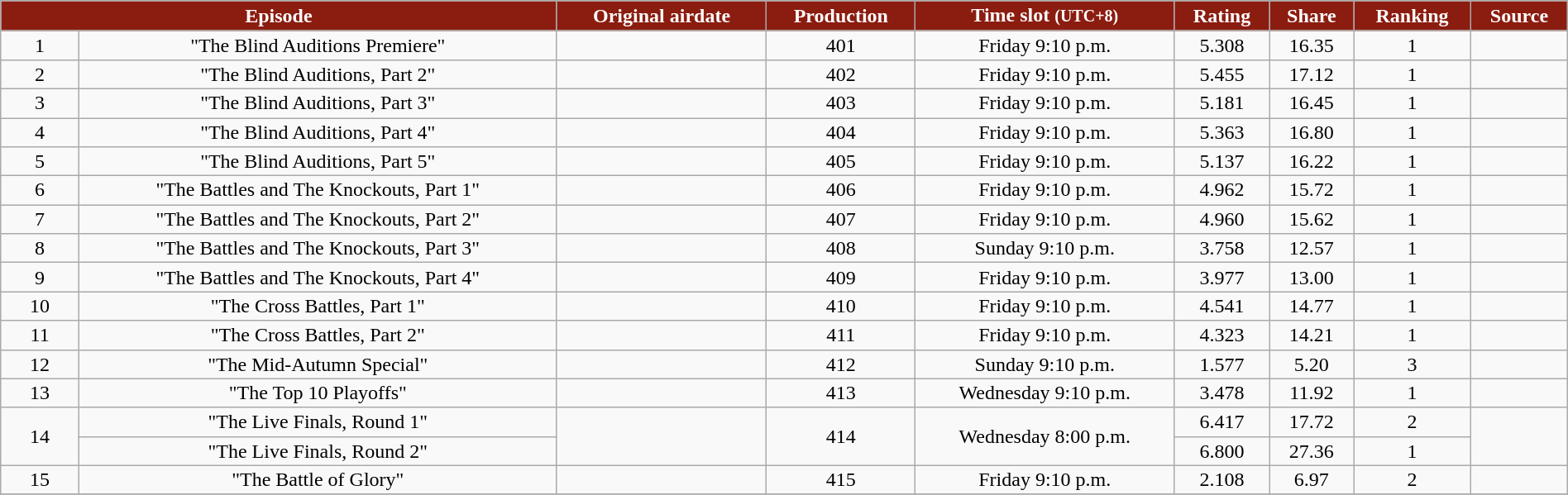<table class="wikitable" style="text-align:center; line-height:16px; width:100%;">
<tr>
<th style="background:#8b1c10; color:white;" colspan="2">Episode</th>
<th style="background:#8b1c10; color:white;">Original airdate</th>
<th style="background:#8b1c10; color:white;">Production</th>
<th style="background:#8b1c10; color:white;">Time slot <small>(UTC+8)</small></th>
<th style="background:#8b1c10; color:white;">Rating</th>
<th style="background:#8b1c10; color:white;">Share</th>
<th style="background:#8b1c10; color:white;">Ranking</th>
<th style="background:#8b1c10; color:white;">Source</th>
</tr>
<tr>
<td style="width:05%;">1</td>
<td>"The Blind Auditions Premiere"</td>
<td></td>
<td>401</td>
<td>Friday 9:10 p.m.</td>
<td>5.308</td>
<td>16.35</td>
<td>1</td>
<td></td>
</tr>
<tr>
<td>2</td>
<td>"The Blind Auditions, Part 2"</td>
<td></td>
<td>402</td>
<td>Friday 9:10 p.m.</td>
<td>5.455</td>
<td>17.12</td>
<td>1</td>
<td></td>
</tr>
<tr>
<td>3</td>
<td>"The Blind Auditions, Part 3"</td>
<td></td>
<td>403</td>
<td>Friday 9:10 p.m.</td>
<td>5.181</td>
<td>16.45</td>
<td>1</td>
<td></td>
</tr>
<tr>
<td>4</td>
<td>"The Blind Auditions, Part 4"</td>
<td></td>
<td>404</td>
<td>Friday 9:10 p.m.</td>
<td>5.363</td>
<td>16.80</td>
<td>1</td>
<td></td>
</tr>
<tr>
<td>5</td>
<td>"The Blind Auditions, Part 5"</td>
<td></td>
<td>405</td>
<td>Friday 9:10 p.m.</td>
<td>5.137</td>
<td>16.22</td>
<td>1</td>
<td></td>
</tr>
<tr>
<td>6</td>
<td>"The Battles and The Knockouts, Part 1"</td>
<td></td>
<td>406</td>
<td>Friday 9:10 p.m.</td>
<td>4.962</td>
<td>15.72</td>
<td>1</td>
<td></td>
</tr>
<tr>
<td>7</td>
<td>"The Battles and The Knockouts, Part 2"</td>
<td></td>
<td>407</td>
<td>Friday 9:10 p.m.</td>
<td>4.960</td>
<td>15.62</td>
<td>1</td>
<td></td>
</tr>
<tr>
<td>8</td>
<td>"The Battles and The Knockouts, Part 3"</td>
<td></td>
<td>408</td>
<td>Sunday 9:10 p.m.</td>
<td>3.758</td>
<td>12.57</td>
<td>1</td>
<td></td>
</tr>
<tr>
<td>9</td>
<td>"The Battles and The Knockouts, Part 4"</td>
<td></td>
<td>409</td>
<td>Friday 9:10 p.m.</td>
<td>3.977</td>
<td>13.00</td>
<td>1</td>
<td></td>
</tr>
<tr>
<td>10</td>
<td>"The Cross Battles, Part 1"</td>
<td></td>
<td>410</td>
<td>Friday 9:10 p.m.</td>
<td>4.541</td>
<td>14.77</td>
<td>1</td>
<td></td>
</tr>
<tr>
<td>11</td>
<td>"The Cross Battles, Part 2"</td>
<td></td>
<td>411</td>
<td>Friday 9:10 p.m.</td>
<td>4.323</td>
<td>14.21</td>
<td>1</td>
<td></td>
</tr>
<tr>
<td style="width:05%;">12</td>
<td>"The Mid-Autumn Special"</td>
<td></td>
<td>412</td>
<td>Sunday 9:10 p.m.</td>
<td>1.577</td>
<td>5.20</td>
<td>3</td>
<td></td>
</tr>
<tr>
<td>13</td>
<td>"The Top 10 Playoffs"</td>
<td></td>
<td>413</td>
<td>Wednesday 9:10 p.m.</td>
<td>3.478</td>
<td>11.92</td>
<td>1</td>
<td></td>
</tr>
<tr>
<td rowspan=2>14</td>
<td>"The Live Finals, Round 1"</td>
<td rowspan=2></td>
<td rowspan=2>414</td>
<td rowspan=2>Wednesday 8:00 p.m.</td>
<td>6.417</td>
<td>17.72</td>
<td>2</td>
<td rowspan=2></td>
</tr>
<tr>
<td>"The Live Finals, Round 2"</td>
<td>6.800</td>
<td>27.36</td>
<td>1</td>
</tr>
<tr>
<td>15</td>
<td>"The Battle of Glory"</td>
<td></td>
<td>415</td>
<td>Friday 9:10 p.m.</td>
<td>2.108</td>
<td>6.97</td>
<td>2</td>
<td></td>
</tr>
<tr>
</tr>
</table>
